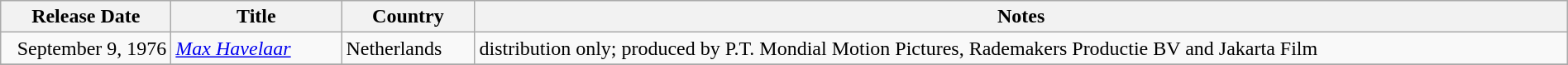<table class="wikitable sortable" style="width:100%;">
<tr>
<th scope="col" style=width:130px;">Release Date</th>
<th scope="col" style=width:130px;">Title</th>
<th scope="col" style=width:100px;">Country</th>
<th>Notes</th>
</tr>
<tr>
<td style="text-align:right;">September 9, 1976</td>
<td><em><a href='#'>Max Havelaar</a></em></td>
<td>Netherlands</td>
<td>distribution only; produced by P.T. Mondial Motion Pictures, Rademakers Productie BV and Jakarta Film</td>
</tr>
<tr>
</tr>
</table>
